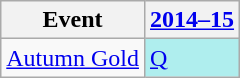<table class="wikitable" border="1">
<tr>
<th>Event</th>
<th><a href='#'>2014–15</a></th>
</tr>
<tr>
<td><a href='#'>Autumn Gold</a></td>
<td style="background:#afeeee;"><a href='#'>Q</a></td>
</tr>
</table>
